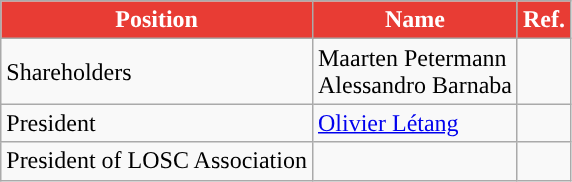<table class="wikitable">
<tr>
<th style="background:#E83C34; color:#FFFFFF; ">Position</th>
<th style="background:#E83C34; color:#FFFFFF; ">Name</th>
<th style="background:#E83C34; color:#FFFFFF; ">Ref.</th>
</tr>
<tr>
<td>Shareholders</td>
<td> Maarten Petermann<br> Alessandro Barnaba</td>
<td align=center></td>
</tr>
<tr>
<td>President</td>
<td> <a href='#'>Olivier Létang</a></td>
<td align=center></td>
</tr>
<tr>
<td>President of LOSC Association</td>
<td> </td>
<td align=center></td>
</tr>
</table>
